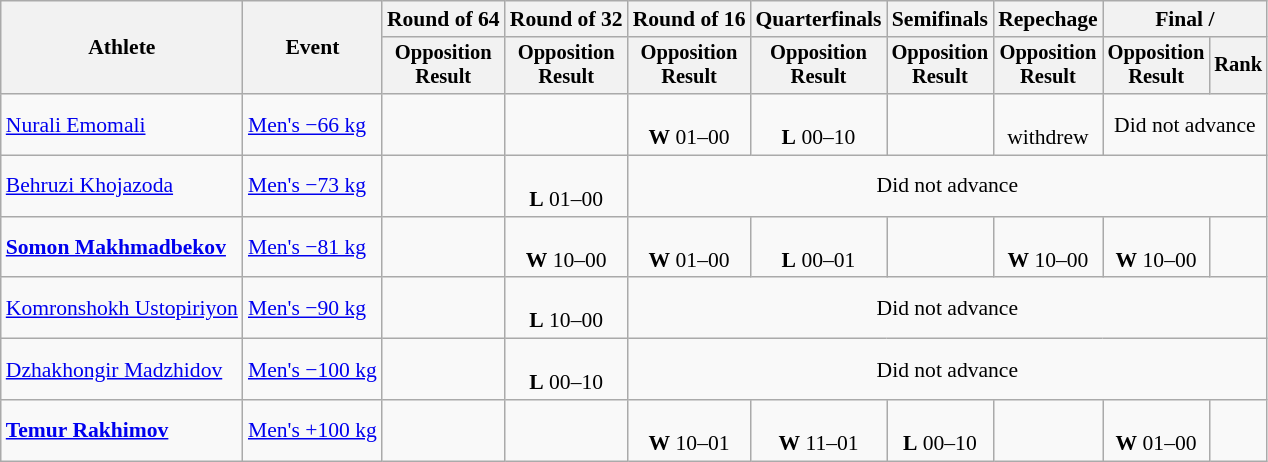<table class="wikitable" style="font-size:90%">
<tr>
<th rowspan=2>Athlete</th>
<th rowspan=2>Event</th>
<th>Round of 64</th>
<th>Round of 32</th>
<th>Round of 16</th>
<th>Quarterfinals</th>
<th>Semifinals</th>
<th>Repechage</th>
<th colspan=2>Final / </th>
</tr>
<tr style="font-size:95%">
<th>Opposition<br>Result</th>
<th>Opposition<br>Result</th>
<th>Opposition<br>Result</th>
<th>Opposition<br>Result</th>
<th>Opposition<br>Result</th>
<th>Opposition<br>Result</th>
<th>Opposition<br>Result</th>
<th>Rank</th>
</tr>
<tr align=center>
<td align=left><a href='#'>Nurali Emomali</a></td>
<td align=left><a href='#'>Men's −66 kg</a></td>
<td></td>
<td></td>
<td><br><strong>W</strong> 01–00</td>
<td><br><strong>L</strong> 00–10</td>
<td></td>
<td><br>withdrew</td>
<td colspan=2>Did not advance</td>
</tr>
<tr align=center>
<td align=left><a href='#'>Behruzi Khojazoda</a></td>
<td align=left><a href='#'>Men's −73 kg</a></td>
<td></td>
<td><br><strong>L</strong> 01–00</td>
<td colspan=6>Did not advance</td>
</tr>
<tr align=center>
<td align=left><strong><a href='#'>Somon Makhmadbekov</a></strong></td>
<td align=left><a href='#'>Men's −81 kg</a></td>
<td></td>
<td><br><strong>W</strong> 10–00</td>
<td><br><strong>W</strong> 01–00</td>
<td><br><strong>L</strong> 00–01</td>
<td></td>
<td><br><strong>W</strong> 10–00</td>
<td><br><strong>W</strong> 10–00</td>
<td></td>
</tr>
<tr align=center>
<td align=left><a href='#'>Komronshokh Ustopiriyon</a></td>
<td align=left><a href='#'>Men's −90 kg</a></td>
<td></td>
<td><br><strong>L</strong> 10–00</td>
<td colspan=6>Did not advance</td>
</tr>
<tr align=center>
<td align=left><a href='#'>Dzhakhongir Madzhidov</a></td>
<td align=left><a href='#'>Men's −100 kg</a></td>
<td></td>
<td><br><strong>L</strong> 00–10</td>
<td colspan=6>Did not advance</td>
</tr>
<tr align=center>
<td align=left><strong><a href='#'>Temur Rakhimov</a></strong></td>
<td align=left><a href='#'>Men's +100 kg</a></td>
<td></td>
<td></td>
<td><br><strong>W</strong> 10–01</td>
<td><br><strong>W</strong> 11–01</td>
<td><br><strong>L</strong> 00–10</td>
<td></td>
<td><br><strong>W</strong> 01–00</td>
<td></td>
</tr>
</table>
